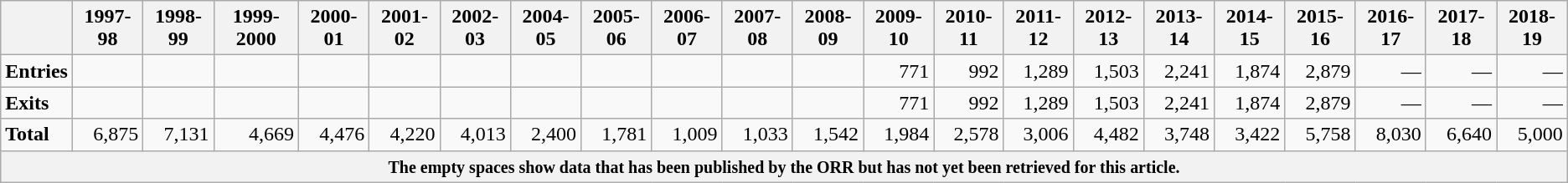<table class="wikitable mw-collapsible autocollapse" border="1">
<tr>
<th> </th>
<th>1997-98</th>
<th>1998-99</th>
<th>1999-2000</th>
<th>2000-01</th>
<th>2001-02</th>
<th>2002-03</th>
<th>2004-05</th>
<th>2005-06</th>
<th>2006-07</th>
<th>2007-08</th>
<th>2008-09</th>
<th>2009-10</th>
<th>2010-11</th>
<th>2011-12</th>
<th>2012-13</th>
<th>2013-14</th>
<th>2014-15</th>
<th>2015-16</th>
<th>2016-17</th>
<th>2017-18</th>
<th>2018-19</th>
</tr>
<tr>
<td><strong>Entries</strong></td>
<td align="right"></td>
<td align="right"></td>
<td align="right"></td>
<td align="right"></td>
<td align="right"></td>
<td align="right"></td>
<td align="right"></td>
<td align="right"></td>
<td align="right"></td>
<td align="right"></td>
<td align="right"></td>
<td align="right">771</td>
<td align="right">992</td>
<td align="right">1,289</td>
<td align="right">1,503</td>
<td align="right">2,241</td>
<td align="right">1,874</td>
<td align="right">2,879</td>
<td align="right">—</td>
<td align="right">—</td>
<td align="right">—</td>
</tr>
<tr>
<td><strong>Exits</strong></td>
<td align="right"></td>
<td align="right"></td>
<td align="right"></td>
<td align="right"></td>
<td align="right"></td>
<td align="right"></td>
<td align="right"></td>
<td align="right"></td>
<td align="right"></td>
<td align="right"></td>
<td align="right"></td>
<td align="right">771</td>
<td align="right">992</td>
<td align="right">1,289</td>
<td align="right">1,503</td>
<td align="right">2,241</td>
<td align="right">1,874</td>
<td align="right">2,879</td>
<td align="right">—</td>
<td align="right">—</td>
<td align="right">—</td>
</tr>
<tr>
<td><strong>Total</strong></td>
<td align="right">6,875</td>
<td align="right">7,131</td>
<td align="right">4,669</td>
<td align="right">4,476</td>
<td align="right">4,220</td>
<td align="right">4,013</td>
<td align="right">2,400</td>
<td align="right">1,781</td>
<td align="right">1,009</td>
<td align="right">1,033</td>
<td align="right">1,542</td>
<td align="right">1,984</td>
<td align="right">2,578</td>
<td align="right">3,006</td>
<td align="right">4,482</td>
<td align="right">3,748</td>
<td align="right">3,422</td>
<td align="right">5,758</td>
<td align="right">8,030</td>
<td align="right">6,640</td>
<td align="right">5,000</td>
</tr>
<tr>
<th colspan="22"><small>The empty spaces show data that has been published by the ORR but has not yet been retrieved for this article.</small></th>
</tr>
</table>
